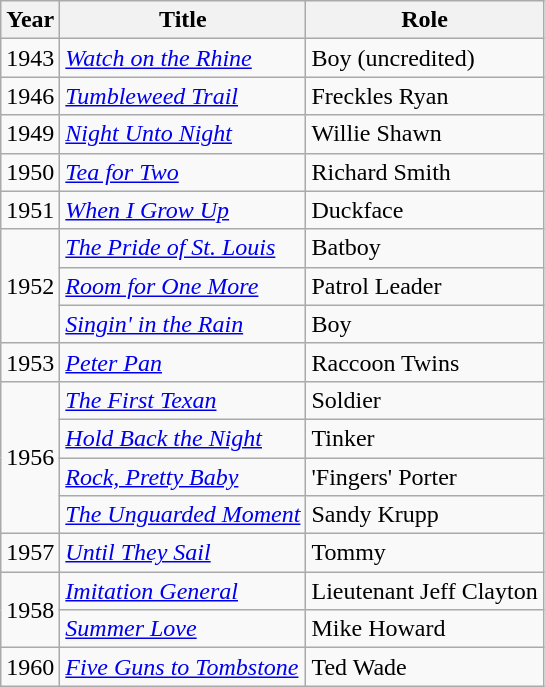<table class="wikitable">
<tr>
<th>Year</th>
<th>Title</th>
<th>Role</th>
</tr>
<tr>
<td>1943</td>
<td><em><a href='#'>Watch on the Rhine</a></em></td>
<td>Boy (uncredited)</td>
</tr>
<tr>
<td>1946</td>
<td><em><a href='#'>Tumbleweed Trail</a></em></td>
<td>Freckles Ryan</td>
</tr>
<tr>
<td>1949</td>
<td><em><a href='#'>Night Unto Night</a></em></td>
<td>Willie Shawn</td>
</tr>
<tr>
<td>1950</td>
<td><em><a href='#'>Tea for Two</a></em></td>
<td>Richard Smith</td>
</tr>
<tr>
<td>1951</td>
<td><em><a href='#'>When I Grow Up</a></em></td>
<td>Duckface</td>
</tr>
<tr>
<td rowspan=3>1952</td>
<td><em><a href='#'>The Pride of St. Louis</a></em></td>
<td>Batboy</td>
</tr>
<tr>
<td><em><a href='#'>Room for One More</a></em></td>
<td>Patrol Leader</td>
</tr>
<tr>
<td><em><a href='#'>Singin' in the Rain</a></em></td>
<td>Boy</td>
</tr>
<tr>
<td>1953</td>
<td><em><a href='#'>Peter Pan</a></em></td>
<td>Raccoon Twins</td>
</tr>
<tr>
<td rowspan=4>1956</td>
<td><em><a href='#'>The First Texan</a></em></td>
<td>Soldier</td>
</tr>
<tr>
<td><em><a href='#'>Hold Back the Night</a></em></td>
<td>Tinker</td>
</tr>
<tr>
<td><em><a href='#'>Rock, Pretty Baby</a></em></td>
<td>'Fingers' Porter</td>
</tr>
<tr>
<td><em><a href='#'>The Unguarded Moment</a></em></td>
<td>Sandy Krupp</td>
</tr>
<tr>
<td>1957</td>
<td><em><a href='#'>Until They Sail</a></em></td>
<td>Tommy</td>
</tr>
<tr>
<td rowspan=2>1958</td>
<td><em><a href='#'>Imitation General</a></em></td>
<td>Lieutenant Jeff Clayton</td>
</tr>
<tr>
<td><em><a href='#'>Summer Love</a></em></td>
<td>Mike Howard</td>
</tr>
<tr>
<td>1960</td>
<td><em><a href='#'>Five Guns to Tombstone</a></em></td>
<td>Ted Wade</td>
</tr>
</table>
